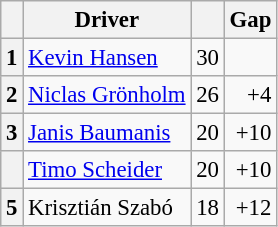<table class="wikitable" style="font-size: 95%;">
<tr>
<th></th>
<th>Driver</th>
<th></th>
<th>Gap</th>
</tr>
<tr>
<th>1</th>
<td> <a href='#'>Kevin Hansen</a></td>
<td align="right">30</td>
<td align="right"></td>
</tr>
<tr>
<th>2</th>
<td> <a href='#'>Niclas Grönholm</a></td>
<td align="right">26</td>
<td align="right">+4</td>
</tr>
<tr>
<th>3</th>
<td> <a href='#'>Janis Baumanis</a></td>
<td align="right">20</td>
<td align="right">+10</td>
</tr>
<tr>
<th></th>
<td> <a href='#'>Timo Scheider</a></td>
<td align="right">20</td>
<td align="right">+10</td>
</tr>
<tr>
<th>5</th>
<td> Krisztián Szabó</td>
<td align="right">18</td>
<td align="right">+12</td>
</tr>
</table>
